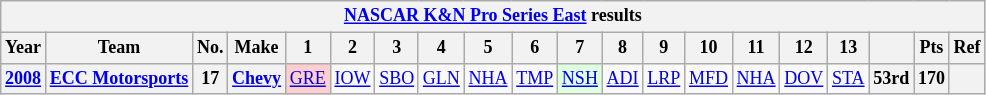<table class="wikitable" style="text-align:center; font-size:75%">
<tr>
<th colspan=45><a href='#'>NASCAR K&N Pro Series East</a> results</th>
</tr>
<tr>
<th>Year</th>
<th>Team</th>
<th>No.</th>
<th>Make</th>
<th>1</th>
<th>2</th>
<th>3</th>
<th>4</th>
<th>5</th>
<th>6</th>
<th>7</th>
<th>8</th>
<th>9</th>
<th>10</th>
<th>11</th>
<th>12</th>
<th>13</th>
<th></th>
<th>Pts</th>
<th>Ref</th>
</tr>
<tr>
<th><a href='#'>2008</a></th>
<th><a href='#'>ECC Motorsports</a></th>
<th>17</th>
<th><a href='#'>Chevy</a></th>
<td style="background:#FFCFCF;"><a href='#'>GRE</a><br></td>
<td><a href='#'>IOW</a></td>
<td><a href='#'>SBO</a></td>
<td><a href='#'>GLN</a></td>
<td><a href='#'>NHA</a></td>
<td><a href='#'>TMP</a></td>
<td style="background:#DFFFDF;"><a href='#'>NSH</a><br></td>
<td><a href='#'>ADI</a></td>
<td><a href='#'>LRP</a></td>
<td><a href='#'>MFD</a></td>
<td><a href='#'>NHA</a></td>
<td><a href='#'>DOV</a></td>
<td><a href='#'>STA</a></td>
<th>53rd</th>
<th>170</th>
<th></th>
</tr>
</table>
